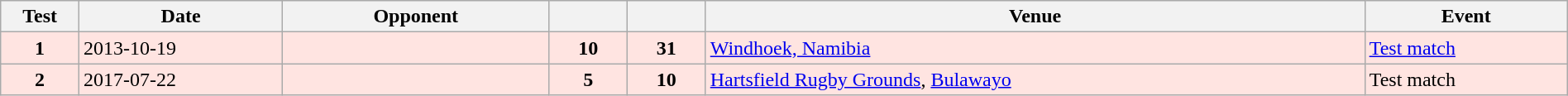<table class="wikitable" style="width:100%">
<tr>
<th style="width:5%">Test</th>
<th style="width:13%">Date</th>
<th style="width:17%">Opponent</th>
<th style="width:5%"></th>
<th style="width:5%"></th>
<th>Venue</th>
<th>Event</th>
</tr>
<tr bgcolor="FFE4E1">
<td align="center"><strong>1</strong></td>
<td>2013-10-19</td>
<td></td>
<td align="center"><strong>10</strong></td>
<td align="center"><strong>31</strong></td>
<td><a href='#'>Windhoek, Namibia</a></td>
<td><a href='#'>Test match</a></td>
</tr>
<tr bgcolor="FFE4E1">
<td align="center"><strong>2</strong></td>
<td>2017-07-22</td>
<td></td>
<td align="center"><strong>5</strong></td>
<td align="center"><strong>10</strong></td>
<td><a href='#'>Hartsfield Rugby Grounds</a>, <a href='#'>Bulawayo</a></td>
<td>Test match</td>
</tr>
</table>
